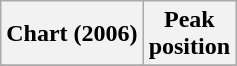<table class="wikitable plainrowheaders" style="text-align:center">
<tr>
<th scope="col">Chart (2006)</th>
<th scope="col">Peak<br>position</th>
</tr>
<tr>
</tr>
</table>
